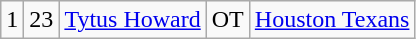<table class="wikitable" style="text-align:center">
<tr>
<td>1</td>
<td>23</td>
<td><a href='#'>Tytus Howard</a></td>
<td>OT</td>
<td><a href='#'>Houston Texans</a></td>
</tr>
</table>
